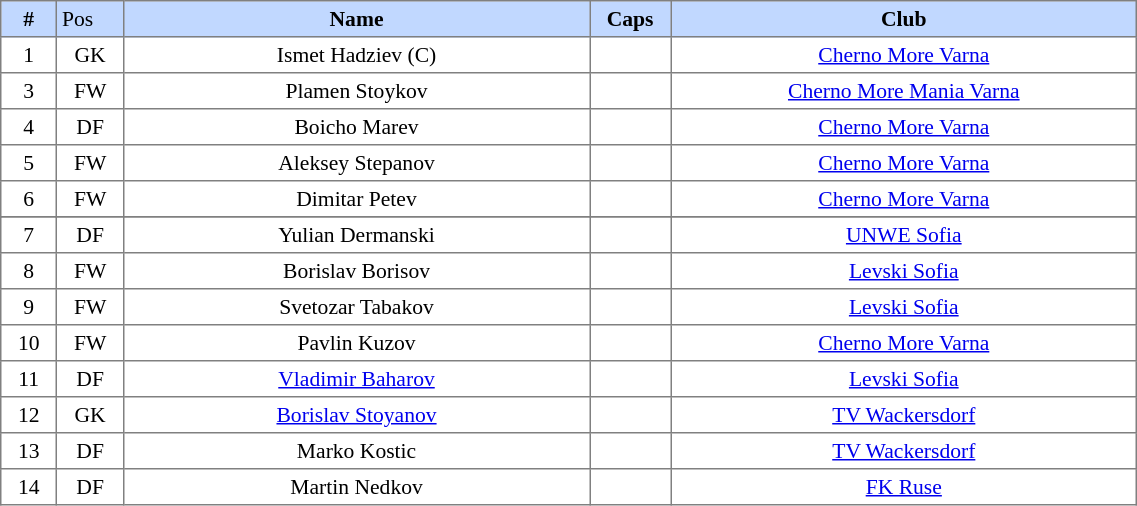<table border="1" cellpadding="3" cellspacing="0" style="border-collapse:collapse; font-size:90%; width:60%;">
<tr style="background:#c1d8ff;">
<th width=2%>#</th>
<td width=2%>Pos</td>
<th width=20%>Name</th>
<th width=2%>Caps</th>
<th width=20%>Club</th>
</tr>
<tr align=center>
<td>1</td>
<td>GK</td>
<td>Ismet Hadziev (C)</td>
<td></td>
<td><a href='#'>Cherno More Varna</a></td>
</tr>
<tr align=center>
<td>3</td>
<td>FW</td>
<td>Plamen Stoykov</td>
<td></td>
<td><a href='#'>Cherno More Mania Varna</a></td>
</tr>
<tr align=center>
<td>4</td>
<td>DF</td>
<td>Boicho Marev</td>
<td></td>
<td><a href='#'>Cherno More Varna</a></td>
</tr>
<tr align=center>
<td>5</td>
<td>FW</td>
<td>Aleksey Stepanov</td>
<td></td>
<td><a href='#'>Cherno More Varna</a></td>
</tr>
<tr align=center>
<td>6</td>
<td>FW</td>
<td>Dimitar Petev</td>
<td></td>
<td><a href='#'>Cherno More Varna</a></td>
</tr>
<tr align=center>
</tr>
<tr align=center>
<td>7</td>
<td>DF</td>
<td>Yulian Dermanski</td>
<td></td>
<td><a href='#'>UNWE Sofia</a></td>
</tr>
<tr align=center>
<td>8</td>
<td>FW</td>
<td>Borislav Borisov</td>
<td></td>
<td><a href='#'>Levski Sofia</a></td>
</tr>
<tr align=center>
<td>9</td>
<td>FW</td>
<td>Svetozar Tabakov</td>
<td></td>
<td><a href='#'>Levski Sofia</a></td>
</tr>
<tr align=center>
<td>10</td>
<td>FW</td>
<td>Pavlin Kuzov</td>
<td></td>
<td><a href='#'>Cherno More Varna</a></td>
</tr>
<tr align=center>
<td>11</td>
<td>DF</td>
<td><a href='#'>Vladimir Baharov</a></td>
<td></td>
<td><a href='#'>Levski Sofia</a></td>
</tr>
<tr align=center>
<td>12</td>
<td>GK</td>
<td><a href='#'>Borislav Stoyanov</a></td>
<td></td>
<td><a href='#'>TV Wackersdorf</a></td>
</tr>
<tr align=center>
<td>13</td>
<td>DF</td>
<td>Marko Kostic</td>
<td></td>
<td><a href='#'>TV Wackersdorf</a></td>
</tr>
<tr align=center>
<td>14</td>
<td>DF</td>
<td>Martin Nedkov</td>
<td></td>
<td><a href='#'>FK Ruse</a></td>
</tr>
</table>
